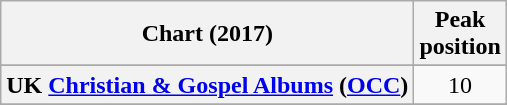<table class="wikitable sortable plainrowheaders" style="text-align:center">
<tr>
<th scope="col">Chart (2017)</th>
<th scope="col">Peak<br> position</th>
</tr>
<tr>
</tr>
<tr>
</tr>
<tr>
</tr>
<tr>
</tr>
<tr>
<th scope="row">UK <a href='#'>Christian & Gospel Albums</a> (<a href='#'>OCC</a>)</th>
<td>10</td>
</tr>
<tr>
</tr>
<tr>
</tr>
</table>
